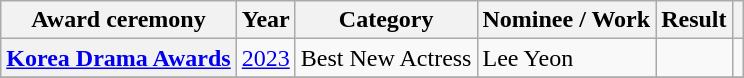<table class="wikitable plainrowheaders sortable">
<tr>
<th scope="col">Award ceremony</th>
<th scope="col">Year</th>
<th scope="col">Category</th>
<th scope="col">Nominee / Work</th>
<th scope="col">Result</th>
<th scope="col" class="unsortable"></th>
</tr>
<tr>
<th scope="row"><a href='#'>Korea Drama Awards</a></th>
<td style="text-align:center"><a href='#'>2023</a></td>
<td>Best New Actress</td>
<td>Lee Yeon</td>
<td></td>
<td style="text-align:center"></td>
</tr>
<tr>
</tr>
</table>
